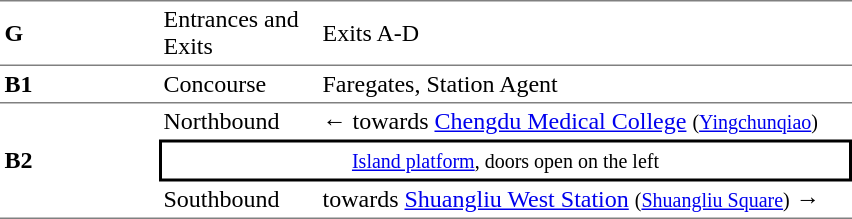<table cellspacing=0 cellpadding=3>
<tr>
<td style="border-top:solid 1px gray;border-bottom:solid 1px gray;" width=100><strong>G</strong></td>
<td style="border-top:solid 1px gray;border-bottom:solid 1px gray;" width=100>Entrances and Exits</td>
<td style="border-top:solid 1px gray;border-bottom:solid 1px gray;" width=350>Exits A-D</td>
</tr>
<tr>
<td style="border-bottom:solid 1px gray;"><strong>B1</strong></td>
<td style="border-bottom:solid 1px gray;">Concourse</td>
<td style="border-bottom:solid 1px gray;">Faregates, Station Agent</td>
</tr>
<tr>
<td style="border-bottom:solid 1px gray;" rowspan=3><strong>B2</strong></td>
<td>Northbound</td>
<td>←  towards <a href='#'>Chengdu Medical College</a> <small>(<a href='#'>Yingchunqiao</a>)</small></td>
</tr>
<tr>
<td style="border-right:solid 2px black;border-left:solid 2px black;border-top:solid 2px black;border-bottom:solid 2px black;text-align:center;" colspan=2><small><a href='#'>Island platform</a>, doors open on the left</small></td>
</tr>
<tr>
<td style="border-bottom:solid 1px gray;">Southbound</td>
<td style="border-bottom:solid 1px gray;">  towards <a href='#'>Shuangliu West Station</a> <small>(<a href='#'>Shuangliu Square</a>)</small> →</td>
</tr>
</table>
